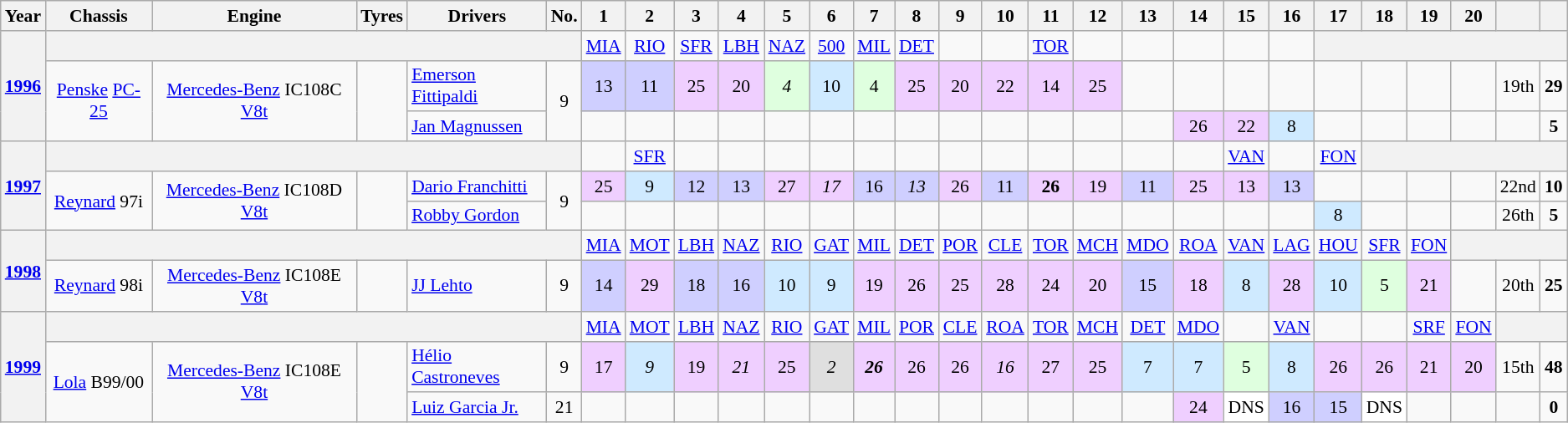<table class="wikitable" style="text-align:center; font-size:90%">
<tr>
<th>Year</th>
<th>Chassis</th>
<th>Engine</th>
<th>Tyres</th>
<th>Drivers</th>
<th>No.</th>
<th>1</th>
<th>2</th>
<th>3</th>
<th>4</th>
<th>5</th>
<th>6</th>
<th>7</th>
<th>8</th>
<th>9</th>
<th>10</th>
<th>11</th>
<th>12</th>
<th>13</th>
<th>14</th>
<th>15</th>
<th>16</th>
<th>17</th>
<th>18</th>
<th>19</th>
<th>20</th>
<th></th>
<th></th>
</tr>
<tr>
<th rowspan=3><a href='#'>1996</a></th>
<th colspan=5></th>
<td><a href='#'>MIA</a></td>
<td><a href='#'>RIO</a></td>
<td><a href='#'>SFR</a></td>
<td><a href='#'>LBH</a></td>
<td><a href='#'>NAZ</a></td>
<td><a href='#'>500</a></td>
<td><a href='#'>MIL</a></td>
<td><a href='#'>DET</a></td>
<td></td>
<td></td>
<td><a href='#'>TOR</a></td>
<td></td>
<td></td>
<td></td>
<td></td>
<td></td>
<th colspan=6></th>
</tr>
<tr>
<td rowspan=2><a href='#'>Penske</a> <a href='#'>PC-25</a></td>
<td rowspan=2><a href='#'>Mercedes-Benz</a> IC108C <a href='#'>V8</a><a href='#'>t</a></td>
<td rowspan=2></td>
<td align="left"> <a href='#'>Emerson Fittipaldi</a></td>
<td rowspan=2>9</td>
<td style="background:#cfcfff;">13</td>
<td style="background:#cfcfff;">11</td>
<td style="background:#efcfff;">25</td>
<td style="background:#efcfff;">20</td>
<td style="background:#dfffdf;"><em>4</em></td>
<td style="background:#CFEAFF;">10</td>
<td style="background:#dfffdf;">4</td>
<td style="background:#efcfff;">25</td>
<td style="background:#efcfff;">20</td>
<td style="background:#efcfff;">22</td>
<td style="background:#efcfff;">14</td>
<td style="background:#efcfff;">25</td>
<td></td>
<td></td>
<td></td>
<td></td>
<td></td>
<td></td>
<td></td>
<td></td>
<td>19th</td>
<td><strong>29</strong></td>
</tr>
<tr>
<td align="left"> <a href='#'>Jan Magnussen</a></td>
<td></td>
<td></td>
<td></td>
<td></td>
<td></td>
<td></td>
<td></td>
<td></td>
<td></td>
<td></td>
<td></td>
<td></td>
<td></td>
<td style="background:#efcfff;">26</td>
<td style="background:#efcfff;">22</td>
<td style="background:#CFEAFF;">8</td>
<td></td>
<td></td>
<td></td>
<td></td>
<td></td>
<td><strong>5</strong></td>
</tr>
<tr>
<th rowspan=3><a href='#'>1997</a></th>
<th colspan=5></th>
<td></td>
<td><a href='#'>SFR</a></td>
<td></td>
<td></td>
<td></td>
<td></td>
<td></td>
<td></td>
<td></td>
<td></td>
<td></td>
<td></td>
<td></td>
<td></td>
<td><a href='#'>VAN</a></td>
<td></td>
<td><a href='#'>FON</a></td>
<th colspan=5></th>
</tr>
<tr>
<td rowspan=2><a href='#'>Reynard</a> 97i</td>
<td rowspan=2><a href='#'>Mercedes-Benz</a> IC108D <a href='#'>V8</a><a href='#'>t</a></td>
<td rowspan=2></td>
<td align="left"> <a href='#'>Dario Franchitti</a></td>
<td rowspan=2>9</td>
<td style="background:#EFCFFF;">25</td>
<td style="background:#CFEAFF;">9</td>
<td style="background:#CFCFFF;">12</td>
<td style="background:#CFCFFF;">13</td>
<td style="background:#EFCFFF;">27</td>
<td style="background:#EFCFFF;"><em>17</em></td>
<td style="background:#CFCFFF;">16</td>
<td style="background:#CFCFFF;"><em>13</em></td>
<td style="background:#EFCFFF;">26</td>
<td style="background:#CFCFFF;">11</td>
<td style="background:#EFCFFF;"><strong>26</strong></td>
<td style="background:#EFCFFF;">19</td>
<td style="background:#CFCFFF;">11</td>
<td style="background:#EFCFFF;">25</td>
<td style="background:#EFCFFF;">13</td>
<td style="background:#CFCFFF;">13</td>
<td></td>
<td></td>
<td></td>
<td></td>
<td>22nd</td>
<td><strong>10</strong></td>
</tr>
<tr>
<td align="left"> <a href='#'>Robby Gordon</a></td>
<td></td>
<td></td>
<td></td>
<td></td>
<td></td>
<td></td>
<td></td>
<td></td>
<td></td>
<td></td>
<td></td>
<td></td>
<td></td>
<td></td>
<td></td>
<td></td>
<td style="background:#CFEAFF;">8</td>
<td></td>
<td></td>
<td></td>
<td>26th</td>
<td><strong>5</strong></td>
</tr>
<tr>
<th rowspan=2><a href='#'>1998</a></th>
<th colspan=5></th>
<td><a href='#'>MIA</a></td>
<td><a href='#'>MOT</a></td>
<td><a href='#'>LBH</a></td>
<td><a href='#'>NAZ</a></td>
<td><a href='#'>RIO</a></td>
<td><a href='#'>GAT</a></td>
<td><a href='#'>MIL</a></td>
<td><a href='#'>DET</a></td>
<td><a href='#'>POR</a></td>
<td><a href='#'>CLE</a></td>
<td><a href='#'>TOR</a></td>
<td><a href='#'>MCH</a></td>
<td><a href='#'>MDO</a></td>
<td><a href='#'>ROA</a></td>
<td><a href='#'>VAN</a></td>
<td><a href='#'>LAG</a></td>
<td><a href='#'>HOU</a></td>
<td><a href='#'>SFR</a></td>
<td><a href='#'>FON</a></td>
<th colspan=3></th>
</tr>
<tr>
<td><a href='#'>Reynard</a> 98i</td>
<td><a href='#'>Mercedes-Benz</a> IC108E <a href='#'>V8</a><a href='#'>t</a></td>
<td></td>
<td align="left"> <a href='#'>JJ Lehto</a></td>
<td>9</td>
<td style="background:#CFCFFF;">14</td>
<td style="background:#EFCFFF;">29</td>
<td style="background:#CFCFFF;">18</td>
<td style="background:#CFCFFF;">16</td>
<td style="background:#CFEAFF;">10</td>
<td style="background:#CFEAFF;">9</td>
<td style="background:#EFCFFF;">19</td>
<td style="background:#EFCFFF;">26</td>
<td style="background:#EFCFFF;">25</td>
<td style="background:#EFCFFF;">28</td>
<td style="background:#EFCFFF;">24</td>
<td style="background:#EFCFFF;">20</td>
<td style="background:#CFCFFF;">15</td>
<td style="background:#EFCFFF;">18</td>
<td style="background:#CFEAFF;">8</td>
<td style="background:#EFCFFF;">28</td>
<td style="background:#CFEAFF;">10</td>
<td style="background:#dfffdf;">5</td>
<td style="background:#EFCFFF;">21</td>
<td></td>
<td>20th</td>
<td><strong>25</strong></td>
</tr>
<tr>
<th rowspan=3><a href='#'>1999</a></th>
<th colspan=5></th>
<td><a href='#'>MIA</a></td>
<td><a href='#'>MOT</a></td>
<td><a href='#'>LBH</a></td>
<td><a href='#'>NAZ</a></td>
<td><a href='#'>RIO</a></td>
<td><a href='#'>GAT</a></td>
<td><a href='#'>MIL</a></td>
<td><a href='#'>POR</a></td>
<td><a href='#'>CLE</a></td>
<td><a href='#'>ROA</a></td>
<td><a href='#'>TOR</a></td>
<td><a href='#'>MCH</a></td>
<td><a href='#'>DET</a></td>
<td><a href='#'>MDO</a></td>
<td></td>
<td><a href='#'>VAN</a></td>
<td></td>
<td></td>
<td><a href='#'>SRF</a></td>
<td><a href='#'>FON</a></td>
<th colspan=2></th>
</tr>
<tr>
<td rowspan=2><a href='#'>Lola</a> B99/00</td>
<td rowspan=2><a href='#'>Mercedes-Benz</a> IC108E <a href='#'>V8</a><a href='#'>t</a></td>
<td rowspan=2></td>
<td align="left"> <a href='#'>Hélio Castroneves</a></td>
<td>9</td>
<td style="background:#EFCFFF;">17</td>
<td style="background:#CFEAFF;"><em>9</em></td>
<td style="background:#EFCFFF;">19</td>
<td style="background:#EFCFFF;"><em>21</em></td>
<td style="background:#EFCFFF;">25</td>
<td style="background:#DFDFDF;"><em>2</em></td>
<td style="background:#EFCFFF;"><strong><em>26</em></strong></td>
<td style="background:#EFCFFF;">26</td>
<td style="background:#EFCFFF;">26</td>
<td style="background:#EFCFFF;"><em>16</em></td>
<td style="background:#EFCFFF;">27</td>
<td style="background:#EFCFFF;">25</td>
<td style="background:#CFEAFF;">7</td>
<td style="background:#CFEAFF;">7</td>
<td style="background:#dfffdf;">5</td>
<td style="background:#CFEAFF;">8</td>
<td style="background:#EFCFFF;">26</td>
<td style="background:#EFCFFF;">26</td>
<td style="background:#EFCFFF;">21</td>
<td style="background:#EFCFFF;">20</td>
<td>15th</td>
<td><strong>48</strong></td>
</tr>
<tr>
<td align="left"> <a href='#'>Luiz Garcia Jr.</a></td>
<td>21</td>
<td></td>
<td></td>
<td></td>
<td></td>
<td></td>
<td></td>
<td></td>
<td></td>
<td></td>
<td></td>
<td></td>
<td></td>
<td></td>
<td style="background:#EFCFFF;">24</td>
<td style="background:#ffffff;">DNS</td>
<td style="background:#CFCFFF;">16</td>
<td style="background:#CFCFFF;">15</td>
<td style="background:#ffffff;">DNS</td>
<td></td>
<td></td>
<td></td>
<td><strong>0</strong></td>
</tr>
</table>
